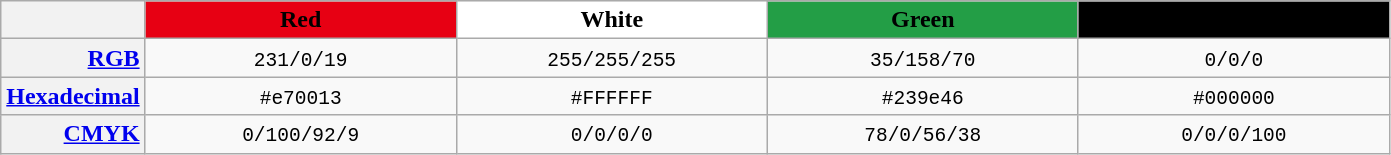<table class="wikitable" style="text-align:center;">
<tr>
<th></th>
<th style="background:#e70013; width:200px"><span>Red</span></th>
<th style="background:#FFFFFF; width:200px"><span>White</span></th>
<th style="background:#239e46; width:200px"><span>Green</span></th>
<th style="background:#000000; width:200px"><span>Black</span></th>
</tr>
<tr>
<td style="background:#F2F2F2; text-align:right"><strong><a href='#'>RGB</a></strong></td>
<td><code>231/0/19</code></td>
<td><code>255/255/255</code></td>
<td><code>35/158/70</code></td>
<td><code>0/0/0</code></td>
</tr>
<tr>
<td style="background:#F2F2F2; text-align:right"><strong><a href='#'>Hexadecimal</a></strong></td>
<td><code>#e70013</code></td>
<td><code>#FFFFFF</code></td>
<td><code>#239e46</code></td>
<td><code>#000000</code></td>
</tr>
<tr>
<td style="background:#F2F2F2; text-align:right"><strong><a href='#'>CMYK</a></strong></td>
<td><code>0/100/92/9</code></td>
<td><code>0/0/0/0</code></td>
<td><code>78/0/56/38</code></td>
<td><code>0/0/0/100</code></td>
</tr>
</table>
